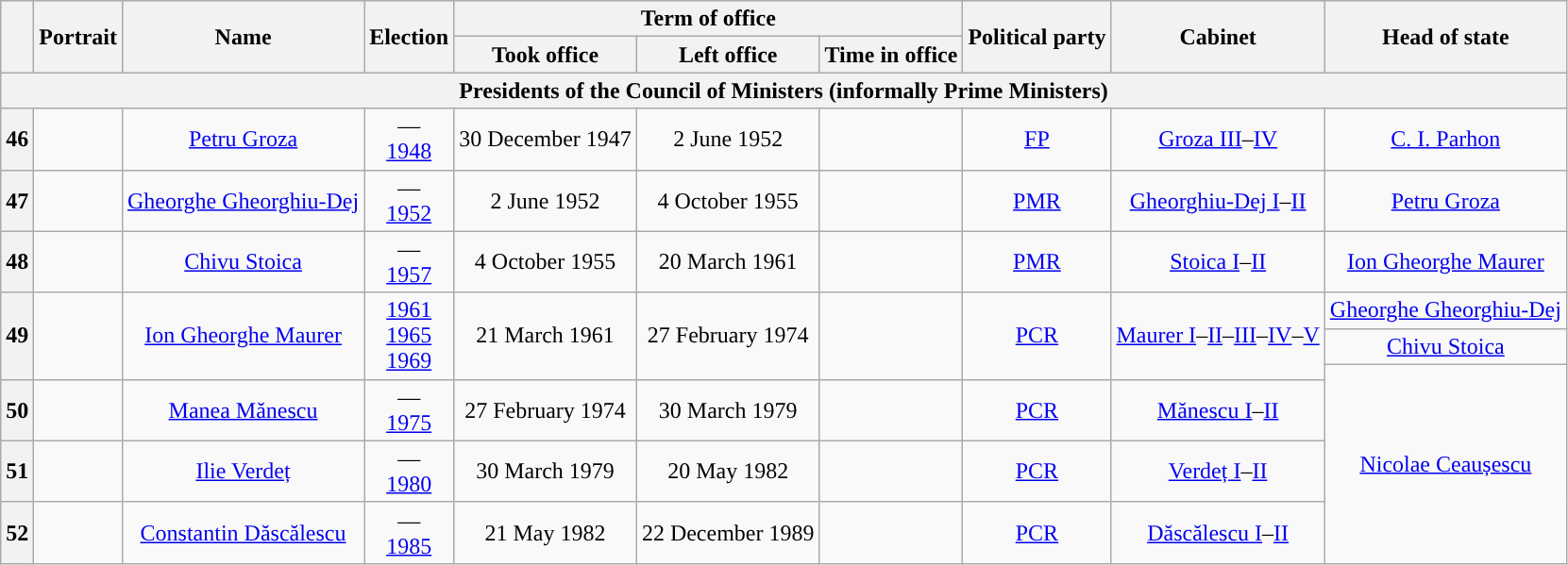<table class="wikitable" style="text-align:center;">
<tr>
<th rowspan="2"></th>
<th rowspan="2">Portrait</th>
<th rowspan="2">Name<br></th>
<th rowspan="2">Election</th>
<th colspan="3">Term of office</th>
<th rowspan="2">Political party</th>
<th rowspan="2">Cabinet</th>
<th rowspan="2">Head of state</th>
</tr>
<tr>
<th>Took office</th>
<th>Left office</th>
<th>Time in office</th>
</tr>
<tr>
<th colspan=10>Presidents of the Council of Ministers (informally Prime Ministers)<br></th>
</tr>
<tr>
<th style="background:">46</th>
<td></td>
<td><a href='#'>Petru Groza</a><br></td>
<td>—<br><a href='#'>1948</a></td>
<td>30 December 1947</td>
<td>2 June 1952</td>
<td></td>
<td><a href='#'>FP</a></td>
<td><a href='#'>Groza III</a>–<a href='#'>IV</a></td>
<td><a href='#'>C. I. Parhon</a></td>
</tr>
<tr>
<th style="background:">47</th>
<td></td>
<td><a href='#'>Gheorghe Gheorghiu-Dej</a><br></td>
<td>—<br><a href='#'>1952</a></td>
<td>2 June 1952</td>
<td>4 October 1955</td>
<td></td>
<td><a href='#'>PMR</a></td>
<td><a href='#'>Gheorghiu-Dej I</a>–<a href='#'>II</a></td>
<td rowspan=2><a href='#'>Petru Groza</a></td>
</tr>
<tr>
<th rowspan=2 style="background:">48</th>
<td rowspan=2></td>
<td rowspan=2><a href='#'>Chivu Stoica</a><br></td>
<td rowspan=2>—<br><a href='#'>1957</a></td>
<td rowspan=2>4 October 1955</td>
<td rowspan=2>20 March 1961</td>
<td rowspan=2></td>
<td rowspan=2><a href='#'>PMR</a></td>
<td rowspan=2><a href='#'>Stoica I</a>–<a href='#'>II</a></td>
</tr>
<tr>
<td><a href='#'>Ion Gheorghe Maurer</a></td>
</tr>
<tr>
<th rowspan=3 style="background:">49</th>
<td rowspan=3></td>
<td rowspan=3><a href='#'>Ion Gheorghe Maurer</a><br></td>
<td rowspan=3><a href='#'>1961</a><br><a href='#'>1965</a><br><a href='#'>1969</a></td>
<td rowspan=3>21 March 1961</td>
<td rowspan=3>27 February 1974</td>
<td rowspan=3></td>
<td rowspan=3><a href='#'>PCR</a></td>
<td rowspan=3><a href='#'>Maurer I</a>–<a href='#'>II</a>–<a href='#'>III</a>–<a href='#'>IV</a>–<a href='#'>V</a></td>
<td><a href='#'>Gheorghe Gheorghiu-Dej</a></td>
</tr>
<tr>
<td><a href='#'>Chivu Stoica</a></td>
</tr>
<tr>
<td rowspan=4><a href='#'>Nicolae Ceaușescu</a></td>
</tr>
<tr>
<th style="background:">50</th>
<td></td>
<td><a href='#'>Manea Mănescu</a><br></td>
<td>—<br><a href='#'>1975</a></td>
<td>27 February 1974</td>
<td>30 March 1979</td>
<td></td>
<td><a href='#'>PCR</a></td>
<td><a href='#'>Mănescu I</a>–<a href='#'>II</a></td>
</tr>
<tr>
<th style="background:">51</th>
<td></td>
<td><a href='#'>Ilie Verdeț</a><br></td>
<td>—<br><a href='#'>1980</a></td>
<td>30 March 1979</td>
<td>20 May 1982</td>
<td></td>
<td><a href='#'>PCR</a></td>
<td><a href='#'>Verdeț I</a>–<a href='#'>II</a></td>
</tr>
<tr>
<th style="background:">52</th>
<td></td>
<td><a href='#'>Constantin Dăscălescu</a><br></td>
<td>—<br><a href='#'>1985</a></td>
<td>21 May 1982</td>
<td>22 December 1989</td>
<td></td>
<td><a href='#'>PCR</a></td>
<td><a href='#'>Dăscălescu I</a>–<a href='#'>II</a></td>
</tr>
</table>
